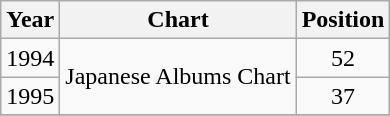<table class="wikitable" style="text-align:center;">
<tr>
<th>Year</th>
<th>Chart</th>
<th>Position</th>
</tr>
<tr>
<td>1994</td>
<td rowspan=2>Japanese Albums Chart</td>
<td>52</td>
</tr>
<tr>
<td>1995</td>
<td>37</td>
</tr>
<tr>
</tr>
</table>
